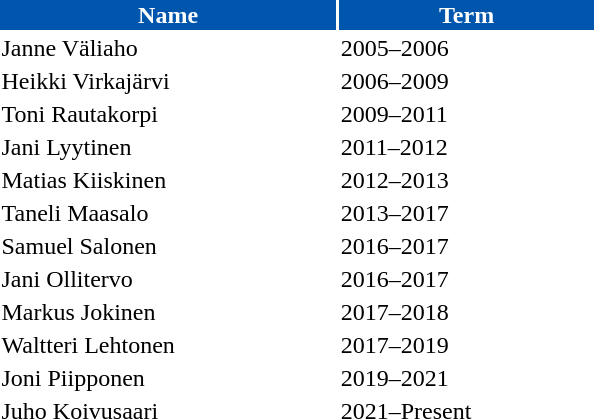<table class="toccolours" style="width:25em">
<tr>
<th style="background:#0056ad;color:white;">Name</th>
<th style="background:#0056ad;color:white;">Term</th>
</tr>
<tr>
<td> Janne Väliaho</td>
<td>2005–2006</td>
</tr>
<tr>
<td> Heikki Virkajärvi</td>
<td>2006–2009</td>
</tr>
<tr>
<td> Toni Rautakorpi</td>
<td>2009–2011</td>
</tr>
<tr>
<td> Jani Lyytinen</td>
<td>2011–2012</td>
</tr>
<tr>
<td> Matias Kiiskinen</td>
<td>2012–2013</td>
</tr>
<tr>
<td> Taneli Maasalo</td>
<td>2013–2017</td>
</tr>
<tr>
<td> Samuel Salonen</td>
<td>2016–2017</td>
</tr>
<tr>
<td> Jani Ollitervo</td>
<td>2016–2017</td>
</tr>
<tr>
<td> Markus Jokinen</td>
<td>2017–2018</td>
</tr>
<tr>
<td> Waltteri Lehtonen</td>
<td>2017–2019</td>
</tr>
<tr>
<td> Joni Piipponen</td>
<td>2019–2021</td>
</tr>
<tr>
<td> Juho Koivusaari</td>
<td>2021–Present</td>
</tr>
</table>
